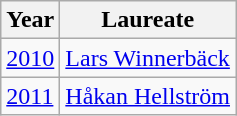<table class="wikitable">
<tr>
<th>Year</th>
<th>Laureate</th>
</tr>
<tr>
<td><a href='#'>2010</a></td>
<td><a href='#'>Lars Winnerbäck</a></td>
</tr>
<tr>
<td><a href='#'>2011</a></td>
<td><a href='#'>Håkan Hellström</a></td>
</tr>
</table>
